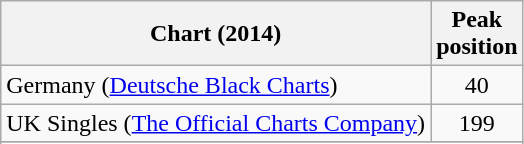<table class="wikitable plainrowheaders">
<tr>
<th scope="col">Chart (2014)</th>
<th scope="col">Peak<br>position</th>
</tr>
<tr>
<td>Germany (<a href='#'>Deutsche Black Charts</a>)</td>
<td align="center">40</td>
</tr>
<tr>
<td>UK Singles (<a href='#'>The Official Charts Company</a>)</td>
<td align="center">199</td>
</tr>
<tr>
</tr>
<tr>
</tr>
<tr>
</tr>
</table>
